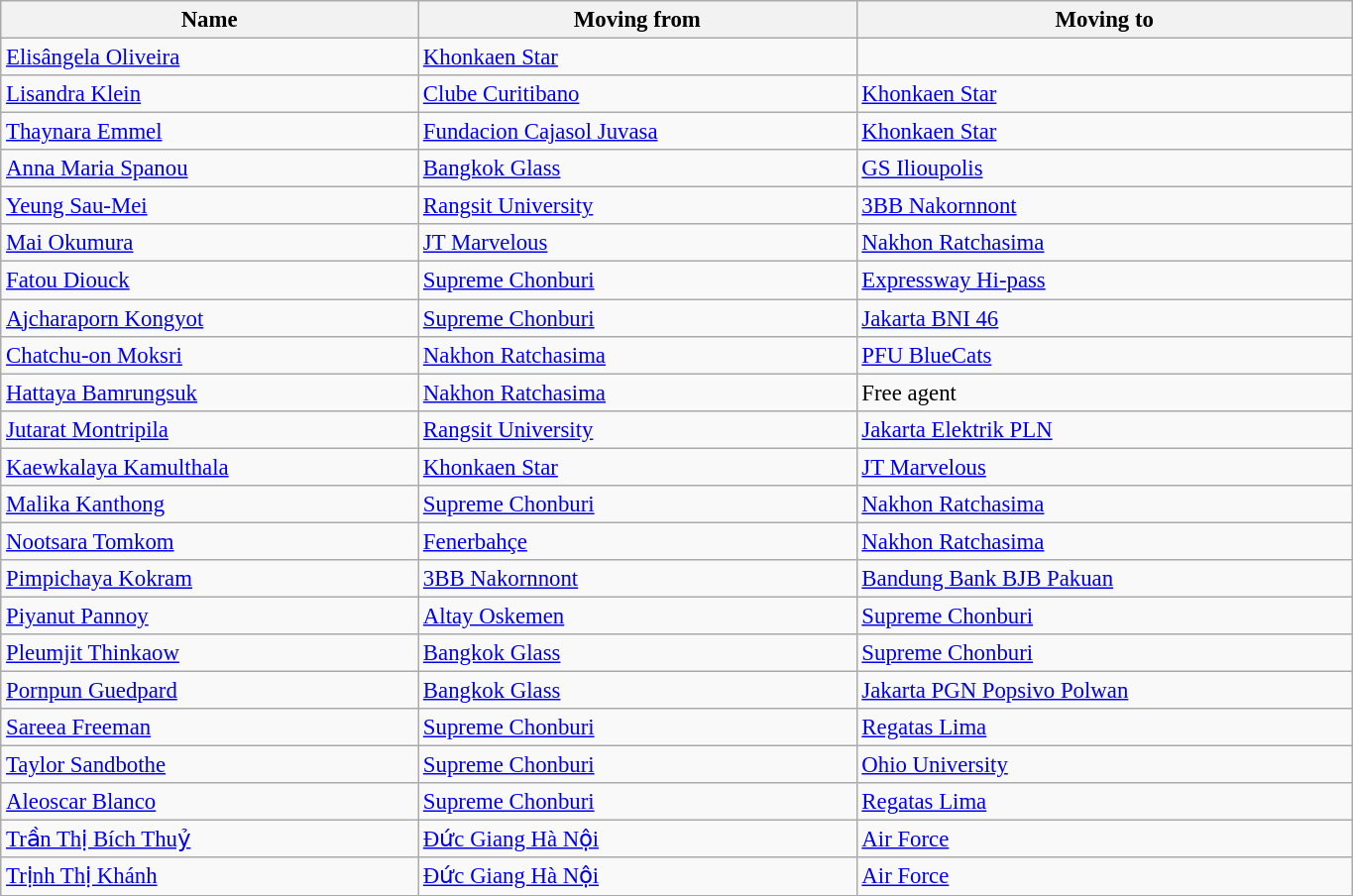<table class="wikitable sortable" style="width:72%; font-size:95%; ">
<tr>
<th>Name</th>
<th>Moving from</th>
<th>Moving to</th>
</tr>
<tr>
<td> <a href='#'>Elisângela Oliveira</a></td>
<td> <a href='#'>Khonkaen Star</a></td>
<td></td>
</tr>
<tr>
<td> <a href='#'>Lisandra Klein</a></td>
<td> <a href='#'>Clube Curitibano</a></td>
<td> <a href='#'>Khonkaen Star</a></td>
</tr>
<tr>
<td> <a href='#'>Thaynara Emmel</a></td>
<td> <a href='#'>Fundacion Cajasol Juvasa</a></td>
<td> <a href='#'>Khonkaen Star</a></td>
</tr>
<tr>
<td> <a href='#'>Anna Maria Spanou</a></td>
<td> <a href='#'>Bangkok Glass</a></td>
<td> <a href='#'>GS Ilioupolis</a></td>
</tr>
<tr>
<td> <a href='#'>Yeung Sau-Mei</a></td>
<td> <a href='#'>Rangsit University</a></td>
<td>  <a href='#'>3BB Nakornnont</a></td>
</tr>
<tr>
<td> <a href='#'>Mai Okumura</a></td>
<td> <a href='#'>JT Marvelous</a></td>
<td> <a href='#'>Nakhon Ratchasima</a></td>
</tr>
<tr>
<td> <a href='#'>Fatou Diouck</a></td>
<td> <a href='#'>Supreme Chonburi</a></td>
<td> <a href='#'>Expressway Hi-pass</a></td>
</tr>
<tr>
<td> <a href='#'>Ajcharaporn Kongyot</a></td>
<td>  <a href='#'>Supreme Chonburi</a></td>
<td> <a href='#'>Jakarta BNI 46</a></td>
</tr>
<tr>
<td> <a href='#'>Chatchu-on Moksri</a></td>
<td> <a href='#'>Nakhon Ratchasima</a></td>
<td> <a href='#'>PFU BlueCats</a></td>
</tr>
<tr>
<td> <a href='#'>Hattaya Bamrungsuk</a></td>
<td> <a href='#'>Nakhon Ratchasima</a></td>
<td>Free agent</td>
</tr>
<tr>
<td> <a href='#'>Jutarat Montripila</a></td>
<td> <a href='#'>Rangsit University</a></td>
<td> <a href='#'>Jakarta Elektrik PLN</a></td>
</tr>
<tr>
<td> <a href='#'>Kaewkalaya Kamulthala</a></td>
<td> <a href='#'>Khonkaen Star</a></td>
<td> <a href='#'>JT Marvelous</a></td>
</tr>
<tr>
<td> <a href='#'>Malika Kanthong</a></td>
<td> <a href='#'>Supreme Chonburi</a></td>
<td> <a href='#'>Nakhon Ratchasima</a></td>
</tr>
<tr>
<td> <a href='#'>Nootsara Tomkom</a></td>
<td> <a href='#'>Fenerbahçe</a></td>
<td> <a href='#'>Nakhon Ratchasima</a></td>
</tr>
<tr>
<td> <a href='#'>Pimpichaya Kokram</a></td>
<td> <a href='#'>3BB Nakornnont</a></td>
<td> <a href='#'>Bandung Bank BJB Pakuan</a></td>
</tr>
<tr>
<td> <a href='#'>Piyanut Pannoy</a></td>
<td> <a href='#'>Altay Oskemen</a></td>
<td> <a href='#'>Supreme Chonburi</a></td>
</tr>
<tr>
<td> <a href='#'>Pleumjit Thinkaow</a></td>
<td> <a href='#'>Bangkok Glass</a></td>
<td> <a href='#'>Supreme Chonburi</a></td>
</tr>
<tr>
<td> <a href='#'>Pornpun Guedpard</a></td>
<td> <a href='#'>Bangkok Glass</a></td>
<td>  <a href='#'>Jakarta PGN Popsivo Polwan</a></td>
</tr>
<tr>
<td> <a href='#'>Sareea Freeman</a></td>
<td> <a href='#'>Supreme Chonburi</a></td>
<td> <a href='#'>Regatas Lima</a></td>
</tr>
<tr>
<td> <a href='#'>Taylor Sandbothe</a></td>
<td> <a href='#'>Supreme Chonburi</a></td>
<td> <a href='#'>Ohio University</a></td>
</tr>
<tr>
<td> <a href='#'>Aleoscar Blanco</a></td>
<td> <a href='#'>Supreme Chonburi</a></td>
<td> <a href='#'>Regatas Lima</a></td>
</tr>
<tr>
<td> <a href='#'>Trần Thị Bích Thuỷ</a></td>
<td> <a href='#'>Đức Giang Hà Nội</a></td>
<td> <a href='#'>Air Force</a></td>
</tr>
<tr>
<td> <a href='#'>Trịnh Thị Khánh</a></td>
<td> <a href='#'>Đức Giang Hà Nội</a></td>
<td> <a href='#'>Air Force</a></td>
</tr>
</table>
